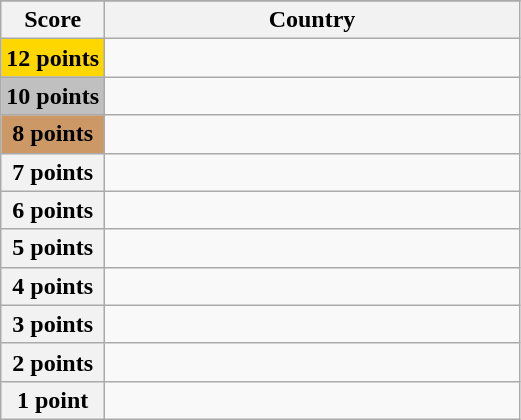<table class="wikitable">
<tr>
</tr>
<tr>
<th scope="col" width="20%">Score</th>
<th scope="col">Country</th>
</tr>
<tr>
<th scope="row" style="background:gold">12 points</th>
<td></td>
</tr>
<tr>
<th scope="row" style="background:silver">10 points</th>
<td></td>
</tr>
<tr>
<th scope="row" style="background:#CC9966">8 points</th>
<td></td>
</tr>
<tr>
<th scope="row">7 points</th>
<td></td>
</tr>
<tr>
<th scope="row">6 points</th>
<td></td>
</tr>
<tr>
<th scope="row">5 points</th>
<td></td>
</tr>
<tr>
<th scope="row">4 points</th>
<td></td>
</tr>
<tr>
<th scope="row">3 points</th>
<td></td>
</tr>
<tr>
<th scope="row">2 points</th>
<td></td>
</tr>
<tr>
<th scope="row">1 point</th>
<td></td>
</tr>
</table>
